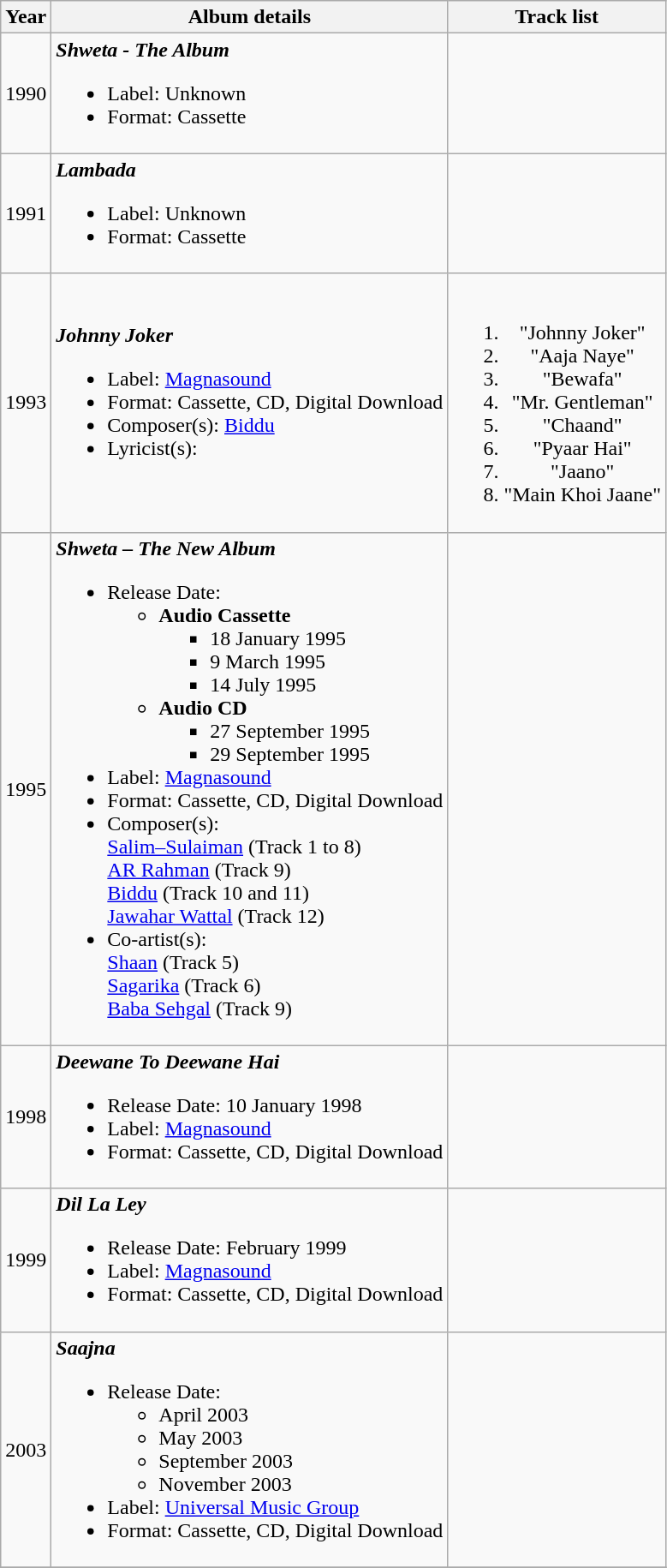<table class="wikitable" style="text-align:center;">
<tr>
<th>Year</th>
<th>Album details</th>
<th>Track list</th>
</tr>
<tr>
<td>1990</td>
<td style="text-align:left;"><strong><em>Shweta - The Album</em></strong><br><ul><li>Label: Unknown</li><li>Format: Cassette</li></ul></td>
<td></td>
</tr>
<tr>
<td>1991</td>
<td style="text-align:left;"><strong><em>Lambada</em></strong><br><ul><li>Label: Unknown</li><li>Format: Cassette</li></ul></td>
<td></td>
</tr>
<tr>
<td>1993</td>
<td style="text-align:left;"><strong><em>Johnny Joker</em></strong><br><ul><li>Label: <a href='#'>Magnasound</a></li><li>Format: Cassette, CD, Digital Download</li><li>Composer(s): <a href='#'>Biddu</a></li><li>Lyricist(s):</li></ul></td>
<td><br><ol><li>"Johnny Joker"</li><li>"Aaja Naye"</li><li>"Bewafa"</li><li>"Mr. Gentleman"</li><li>"Chaand"</li><li>"Pyaar Hai"</li><li>"Jaano"</li><li>"Main Khoi Jaane"</li></ol></td>
</tr>
<tr>
<td>1995</td>
<td style="text-align:left;"><strong><em>Shweta – The New Album</em></strong><br><ul><li>Release Date:<ul><li><strong>Audio Cassette</strong><ul><li>18 January 1995 </li><li>9 March 1995 </li><li>14 July 1995 </li></ul></li><li><strong>Audio CD</strong><ul><li>27 September 1995 </li><li>29 September 1995 </li></ul></li></ul></li><li>Label: <a href='#'>Magnasound</a></li><li>Format: Cassette, CD, Digital Download</li><li>Composer(s):  <br> <a href='#'>Salim–Sulaiman</a> (Track 1 to 8) <br>  <a href='#'>AR Rahman</a> (Track 9) <br> <a href='#'>Biddu</a> (Track 10 and 11) <br> <a href='#'>Jawahar Wattal</a> (Track 12)</li><li>Co-artist(s): <br> <a href='#'>Shaan</a> (Track 5) <br><a href='#'>Sagarika</a> (Track 6) <br> <a href='#'>Baba Sehgal</a> (Track 9)</li></ul></td>
<td><br></td>
</tr>
<tr>
<td>1998</td>
<td style="text-align:left;"><strong><em>Deewane To Deewane Hai</em></strong><br><ul><li>Release Date: 10 January 1998</li><li>Label: <a href='#'>Magnasound</a></li><li>Format: Cassette, CD, Digital Download</li></ul></td>
<td></td>
</tr>
<tr>
<td>1999</td>
<td style="text-align:left;"><strong><em>Dil La Ley</em></strong><br><ul><li>Release Date: February 1999</li><li>Label: <a href='#'>Magnasound</a></li><li>Format: Cassette, CD, Digital Download</li></ul></td>
<td></td>
</tr>
<tr>
<td>2003</td>
<td style="text-align:left;"><strong><em>Saajna</em></strong><br><ul><li>Release Date:<ul><li>April 2003 </li><li>May 2003 </li><li>September 2003 </li><li>November 2003 </li></ul></li><li>Label: <a href='#'>Universal Music Group</a></li><li>Format: Cassette, CD, Digital Download</li></ul></td>
<td></td>
</tr>
<tr>
</tr>
</table>
